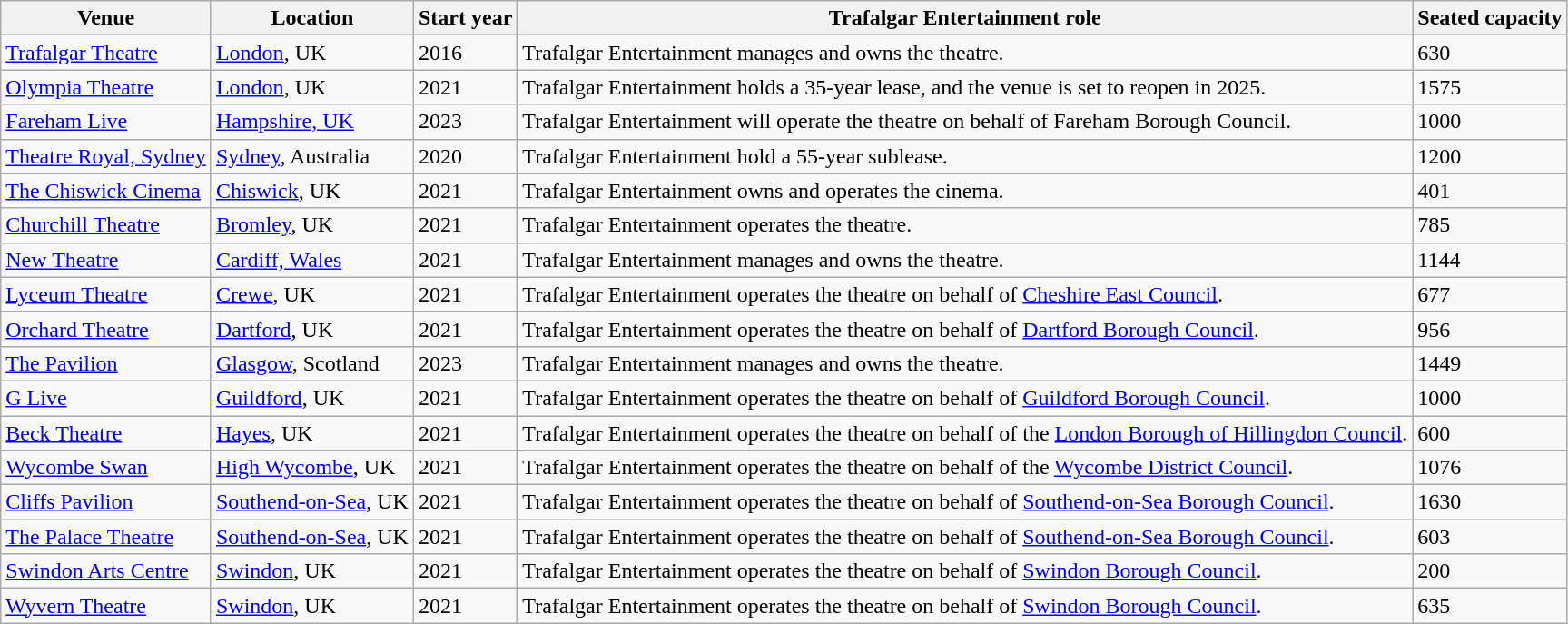<table class="wikitable">
<tr>
<th>Venue</th>
<th>Location</th>
<th>Start year</th>
<th>Trafalgar Entertainment role</th>
<th>Seated capacity</th>
</tr>
<tr>
<td><a href='#'>Trafalgar Theatre</a></td>
<td><a href='#'>London</a>, UK</td>
<td>2016</td>
<td>Trafalgar Entertainment manages and owns the theatre.</td>
<td>630</td>
</tr>
<tr>
<td><a href='#'>Olympia Theatre</a></td>
<td><a href='#'>London</a>, UK</td>
<td>2021</td>
<td>Trafalgar Entertainment holds a 35-year lease, and the venue is set to reopen in 2025.</td>
<td>1575</td>
</tr>
<tr>
<td><a href='#'>Fareham Live</a></td>
<td><a href='#'>Hampshire, UK</a></td>
<td>2023</td>
<td>Trafalgar Entertainment will operate the theatre on behalf of Fareham Borough Council.</td>
<td>1000</td>
</tr>
<tr>
<td><a href='#'>Theatre Royal, Sydney</a></td>
<td><a href='#'>Sydney</a>, Australia</td>
<td>2020</td>
<td>Trafalgar Entertainment hold a 55-year sublease.</td>
<td>1200</td>
</tr>
<tr>
<td><a href='#'>The Chiswick Cinema</a></td>
<td><a href='#'>Chiswick</a>, UK</td>
<td>2021</td>
<td>Trafalgar Entertainment owns and operates the cinema.</td>
<td>401</td>
</tr>
<tr>
<td><a href='#'>Churchill Theatre</a></td>
<td><a href='#'>Bromley</a>, UK</td>
<td>2021</td>
<td>Trafalgar Entertainment operates the theatre.</td>
<td>785</td>
</tr>
<tr>
<td><a href='#'>New Theatre</a></td>
<td><a href='#'>Cardiff, Wales</a></td>
<td>2021</td>
<td>Trafalgar Entertainment manages and owns the theatre.</td>
<td>1144</td>
</tr>
<tr>
<td><a href='#'>Lyceum Theatre</a></td>
<td><a href='#'>Crewe</a>, UK</td>
<td>2021</td>
<td>Trafalgar Entertainment operates the theatre on behalf of <a href='#'>Cheshire East Council</a>.</td>
<td>677</td>
</tr>
<tr>
<td><a href='#'>Orchard Theatre</a></td>
<td><a href='#'>Dartford</a>, UK</td>
<td>2021</td>
<td>Trafalgar Entertainment operates the theatre on behalf of <a href='#'>Dartford Borough Council</a>.</td>
<td>956</td>
</tr>
<tr>
<td><a href='#'>The Pavilion</a></td>
<td><a href='#'>Glasgow</a>, Scotland</td>
<td>2023</td>
<td>Trafalgar Entertainment manages and owns the theatre.</td>
<td>1449</td>
</tr>
<tr>
<td><a href='#'>G Live</a></td>
<td><a href='#'>Guildford</a>, UK</td>
<td>2021</td>
<td>Trafalgar Entertainment operates the theatre on behalf of <a href='#'>Guildford Borough Council</a>.</td>
<td>1000</td>
</tr>
<tr>
<td><a href='#'>Beck Theatre</a></td>
<td><a href='#'>Hayes</a>, UK</td>
<td>2021</td>
<td>Trafalgar Entertainment operates the theatre on behalf of the <a href='#'>London Borough of Hillingdon Council</a>.</td>
<td>600</td>
</tr>
<tr>
<td><a href='#'>Wycombe Swan</a></td>
<td><a href='#'>High Wycombe</a>, UK</td>
<td>2021</td>
<td>Trafalgar Entertainment operates the theatre on behalf of the <a href='#'>Wycombe District Council</a>.</td>
<td>1076</td>
</tr>
<tr>
<td><a href='#'>Cliffs Pavilion</a></td>
<td><a href='#'>Southend-on-Sea</a>, UK</td>
<td>2021</td>
<td>Trafalgar Entertainment operates the theatre on behalf of <a href='#'>Southend-on-Sea Borough Council</a>.</td>
<td>1630</td>
</tr>
<tr>
<td><a href='#'>The Palace Theatre</a></td>
<td><a href='#'>Southend-on-Sea</a>, UK</td>
<td>2021</td>
<td>Trafalgar Entertainment operates the theatre on behalf of <a href='#'>Southend-on-Sea Borough Council</a>.</td>
<td>603</td>
</tr>
<tr>
<td><a href='#'>Swindon Arts Centre</a></td>
<td><a href='#'>Swindon</a>, UK</td>
<td>2021</td>
<td>Trafalgar Entertainment operates the theatre on behalf of <a href='#'>Swindon Borough Council</a>.</td>
<td>200</td>
</tr>
<tr>
<td><a href='#'>Wyvern Theatre</a></td>
<td><a href='#'>Swindon</a>, UK</td>
<td>2021</td>
<td>Trafalgar Entertainment operates the theatre on behalf of <a href='#'>Swindon Borough Council</a>.</td>
<td>635</td>
</tr>
</table>
